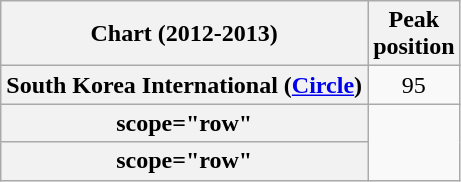<table class="wikitable sortable plainrowheaders" style="text-align:center">
<tr>
<th scope="col">Chart (2012-2013)</th>
<th scope="col">Peak<br>position</th>
</tr>
<tr>
<th scope="row">South Korea International (<a href='#'>Circle</a>)</th>
<td>95</td>
</tr>
<tr>
<th>scope="row"</th>
</tr>
<tr>
<th>scope="row"</th>
</tr>
</table>
